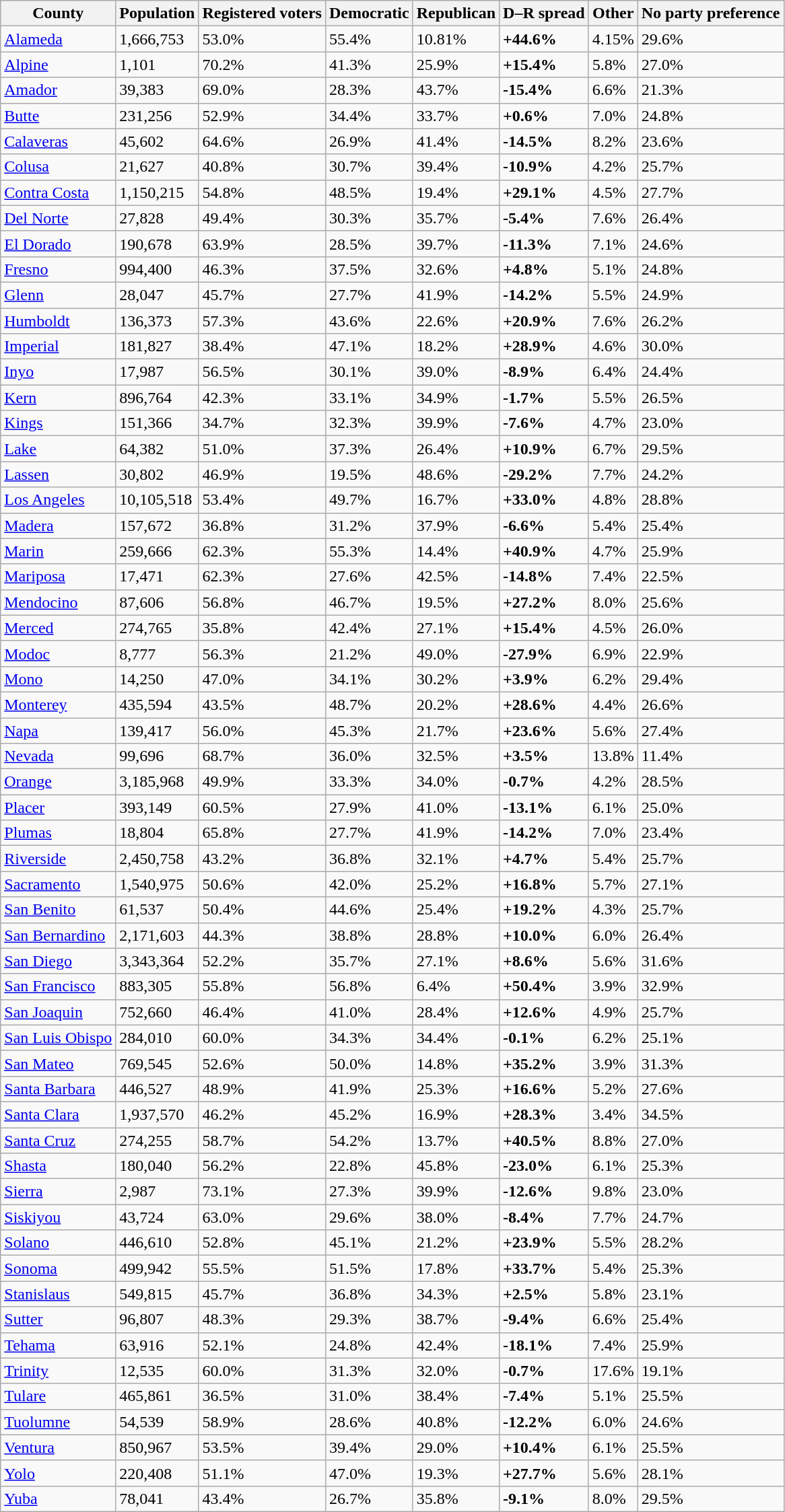<table class="wikitable sortable">
<tr>
<th>County</th>
<th data-sort-type="number">Population</th>
<th data-sort-type="number">Registered voters<br></th>
<th data-sort-type="number">Democratic</th>
<th data-sort-type="number">Republican</th>
<th data-sort-type="number">D–R spread</th>
<th data-sort-type="number">Other</th>
<th data-sort-type="number">No party preference</th>
</tr>
<tr>
<td><a href='#'>Alameda</a></td>
<td>1,666,753</td>
<td>53.0%</td>
<td>55.4%</td>
<td>10.81%</td>
<td><span><strong>+44.6%</strong></span></td>
<td>4.15%</td>
<td>29.6%</td>
</tr>
<tr>
<td><a href='#'>Alpine</a></td>
<td>1,101</td>
<td>70.2%</td>
<td>41.3%</td>
<td>25.9%</td>
<td><span><strong>+15.4%</strong></span></td>
<td>5.8%</td>
<td>27.0%</td>
</tr>
<tr>
<td><a href='#'>Amador</a></td>
<td>39,383</td>
<td>69.0%</td>
<td>28.3%</td>
<td>43.7%</td>
<td><span><strong>-15.4%</strong></span></td>
<td>6.6%</td>
<td>21.3%</td>
</tr>
<tr>
<td><a href='#'>Butte</a></td>
<td>231,256</td>
<td>52.9%</td>
<td>34.4%</td>
<td>33.7%</td>
<td><span><strong>+0.6%</strong></span></td>
<td>7.0%</td>
<td>24.8%</td>
</tr>
<tr>
<td><a href='#'>Calaveras</a></td>
<td>45,602</td>
<td>64.6%</td>
<td>26.9%</td>
<td>41.4%</td>
<td><span><strong>-14.5%</strong></span></td>
<td>8.2%</td>
<td>23.6%</td>
</tr>
<tr>
<td><a href='#'>Colusa</a></td>
<td>21,627</td>
<td>40.8%</td>
<td>30.7%</td>
<td>39.4%</td>
<td><span><strong>-10.9%</strong></span></td>
<td>4.2%</td>
<td>25.7%</td>
</tr>
<tr>
<td><a href='#'>Contra Costa</a></td>
<td>1,150,215</td>
<td>54.8%</td>
<td>48.5%</td>
<td>19.4%</td>
<td><span><strong>+29.1%</strong></span></td>
<td>4.5%</td>
<td>27.7%</td>
</tr>
<tr>
<td><a href='#'>Del Norte</a></td>
<td>27,828</td>
<td>49.4%</td>
<td>30.3%</td>
<td>35.7%</td>
<td><span><strong>-5.4%</strong></span></td>
<td>7.6%</td>
<td>26.4%</td>
</tr>
<tr>
<td><a href='#'>El Dorado</a></td>
<td>190,678</td>
<td>63.9%</td>
<td>28.5%</td>
<td>39.7%</td>
<td><span><strong>-11.3%</strong></span></td>
<td>7.1%</td>
<td>24.6%</td>
</tr>
<tr>
<td><a href='#'>Fresno</a></td>
<td>994,400</td>
<td>46.3%</td>
<td>37.5%</td>
<td>32.6%</td>
<td><span><strong>+4.8%</strong></span></td>
<td>5.1%</td>
<td>24.8%</td>
</tr>
<tr>
<td><a href='#'>Glenn</a></td>
<td>28,047</td>
<td>45.7%</td>
<td>27.7%</td>
<td>41.9%</td>
<td><span><strong>-14.2%</strong></span></td>
<td>5.5%</td>
<td>24.9%</td>
</tr>
<tr>
<td><a href='#'>Humboldt</a></td>
<td>136,373</td>
<td>57.3%</td>
<td>43.6%</td>
<td>22.6%</td>
<td><span><strong>+20.9%</strong></span></td>
<td>7.6%</td>
<td>26.2%</td>
</tr>
<tr>
<td><a href='#'>Imperial</a></td>
<td>181,827</td>
<td>38.4%</td>
<td>47.1%</td>
<td>18.2%</td>
<td><span><strong>+28.9%</strong></span></td>
<td>4.6%</td>
<td>30.0%</td>
</tr>
<tr>
<td><a href='#'>Inyo</a></td>
<td>17,987</td>
<td>56.5%</td>
<td>30.1%</td>
<td>39.0%</td>
<td><span><strong>-8.9%</strong></span></td>
<td>6.4%</td>
<td>24.4%</td>
</tr>
<tr>
<td><a href='#'>Kern</a></td>
<td>896,764</td>
<td>42.3%</td>
<td>33.1%</td>
<td>34.9%</td>
<td><span><strong>-1.7%</strong></span></td>
<td>5.5%</td>
<td>26.5%</td>
</tr>
<tr>
<td><a href='#'>Kings</a></td>
<td>151,366</td>
<td>34.7%</td>
<td>32.3%</td>
<td>39.9%</td>
<td><span><strong>-7.6%</strong></span></td>
<td>4.7%</td>
<td>23.0%</td>
</tr>
<tr>
<td><a href='#'>Lake</a></td>
<td>64,382</td>
<td>51.0%</td>
<td>37.3%</td>
<td>26.4%</td>
<td><span><strong>+10.9%</strong></span></td>
<td>6.7%</td>
<td>29.5%</td>
</tr>
<tr>
<td><a href='#'>Lassen</a></td>
<td>30,802</td>
<td>46.9%</td>
<td>19.5%</td>
<td>48.6%</td>
<td><span><strong>-29.2%</strong></span></td>
<td>7.7%</td>
<td>24.2%</td>
</tr>
<tr>
<td><a href='#'>Los Angeles</a></td>
<td>10,105,518</td>
<td>53.4%</td>
<td>49.7%</td>
<td>16.7%</td>
<td><span><strong>+33.0%</strong></span></td>
<td>4.8%</td>
<td>28.8%</td>
</tr>
<tr>
<td><a href='#'>Madera</a></td>
<td>157,672</td>
<td>36.8%</td>
<td>31.2%</td>
<td>37.9%</td>
<td><span><strong>-6.6%</strong></span></td>
<td>5.4%</td>
<td>25.4%</td>
</tr>
<tr>
<td><a href='#'>Marin</a></td>
<td>259,666</td>
<td>62.3%</td>
<td>55.3%</td>
<td>14.4%</td>
<td><span><strong>+40.9%</strong></span></td>
<td>4.7%</td>
<td>25.9%</td>
</tr>
<tr>
<td><a href='#'>Mariposa</a></td>
<td>17,471</td>
<td>62.3%</td>
<td>27.6%</td>
<td>42.5%</td>
<td><span><strong>-14.8%</strong></span></td>
<td>7.4%</td>
<td>22.5%</td>
</tr>
<tr>
<td><a href='#'>Mendocino</a></td>
<td>87,606</td>
<td>56.8%</td>
<td>46.7%</td>
<td>19.5%</td>
<td><span><strong>+27.2%</strong></span></td>
<td>8.0%</td>
<td>25.6%</td>
</tr>
<tr>
<td><a href='#'>Merced</a></td>
<td>274,765</td>
<td>35.8%</td>
<td>42.4%</td>
<td>27.1%</td>
<td><span><strong>+15.4%</strong></span></td>
<td>4.5%</td>
<td>26.0%</td>
</tr>
<tr>
<td><a href='#'>Modoc</a></td>
<td>8,777</td>
<td>56.3%</td>
<td>21.2%</td>
<td>49.0%</td>
<td><span><strong>-27.9%</strong></span></td>
<td>6.9%</td>
<td>22.9%</td>
</tr>
<tr>
<td><a href='#'>Mono</a></td>
<td>14,250</td>
<td>47.0%</td>
<td>34.1%</td>
<td>30.2%</td>
<td><span><strong>+3.9%</strong></span></td>
<td>6.2%</td>
<td>29.4%</td>
</tr>
<tr>
<td><a href='#'>Monterey</a></td>
<td>435,594</td>
<td>43.5%</td>
<td>48.7%</td>
<td>20.2%</td>
<td><span><strong>+28.6%</strong></span></td>
<td>4.4%</td>
<td>26.6%</td>
</tr>
<tr>
<td><a href='#'>Napa</a></td>
<td>139,417</td>
<td>56.0%</td>
<td>45.3%</td>
<td>21.7%</td>
<td><span><strong>+23.6%</strong></span></td>
<td>5.6%</td>
<td>27.4%</td>
</tr>
<tr>
<td><a href='#'>Nevada</a></td>
<td>99,696</td>
<td>68.7%</td>
<td>36.0%</td>
<td>32.5%</td>
<td><span><strong>+3.5%</strong></span></td>
<td>13.8%</td>
<td>11.4%</td>
</tr>
<tr>
<td><a href='#'>Orange</a></td>
<td>3,185,968</td>
<td>49.9%</td>
<td>33.3%</td>
<td>34.0%</td>
<td><span><strong>-0.7%</strong></span></td>
<td>4.2%</td>
<td>28.5%</td>
</tr>
<tr>
<td><a href='#'>Placer</a></td>
<td>393,149</td>
<td>60.5%</td>
<td>27.9%</td>
<td>41.0%</td>
<td><span><strong>-13.1%</strong></span></td>
<td>6.1%</td>
<td>25.0%</td>
</tr>
<tr>
<td><a href='#'>Plumas</a></td>
<td>18,804</td>
<td>65.8%</td>
<td>27.7%</td>
<td>41.9%</td>
<td><span><strong>-14.2%</strong></span></td>
<td>7.0%</td>
<td>23.4%</td>
</tr>
<tr>
<td><a href='#'>Riverside</a></td>
<td>2,450,758</td>
<td>43.2%</td>
<td>36.8%</td>
<td>32.1%</td>
<td><span><strong>+4.7%</strong></span></td>
<td>5.4%</td>
<td>25.7%</td>
</tr>
<tr>
<td><a href='#'>Sacramento</a></td>
<td>1,540,975</td>
<td>50.6%</td>
<td>42.0%</td>
<td>25.2%</td>
<td><span><strong>+16.8%</strong></span></td>
<td>5.7%</td>
<td>27.1%</td>
</tr>
<tr>
<td><a href='#'>San Benito</a></td>
<td>61,537</td>
<td>50.4%</td>
<td>44.6%</td>
<td>25.4%</td>
<td><span><strong>+19.2%</strong></span></td>
<td>4.3%</td>
<td>25.7%</td>
</tr>
<tr>
<td><a href='#'>San Bernardino</a></td>
<td>2,171,603</td>
<td>44.3%</td>
<td>38.8%</td>
<td>28.8%</td>
<td><span><strong>+10.0%</strong></span></td>
<td>6.0%</td>
<td>26.4%</td>
</tr>
<tr>
<td><a href='#'>San Diego</a></td>
<td>3,343,364</td>
<td>52.2%</td>
<td>35.7%</td>
<td>27.1%</td>
<td><span><strong>+8.6%</strong></span></td>
<td>5.6%</td>
<td>31.6%</td>
</tr>
<tr>
<td><a href='#'>San Francisco</a></td>
<td>883,305</td>
<td>55.8%</td>
<td>56.8%</td>
<td>6.4%</td>
<td><span><strong>+50.4%</strong></span></td>
<td>3.9%</td>
<td>32.9%</td>
</tr>
<tr>
<td><a href='#'>San Joaquin</a></td>
<td>752,660</td>
<td>46.4%</td>
<td>41.0%</td>
<td>28.4%</td>
<td><span><strong>+12.6%</strong></span></td>
<td>4.9%</td>
<td>25.7%</td>
</tr>
<tr>
<td><a href='#'>San Luis Obispo</a></td>
<td>284,010</td>
<td>60.0%</td>
<td>34.3%</td>
<td>34.4%</td>
<td><span><strong>-0.1%</strong></span></td>
<td>6.2%</td>
<td>25.1%</td>
</tr>
<tr>
<td><a href='#'>San Mateo</a></td>
<td>769,545</td>
<td>52.6%</td>
<td>50.0%</td>
<td>14.8%</td>
<td><span><strong>+35.2%</strong></span></td>
<td>3.9%</td>
<td>31.3%</td>
</tr>
<tr>
<td><a href='#'>Santa Barbara</a></td>
<td>446,527</td>
<td>48.9%</td>
<td>41.9%</td>
<td>25.3%</td>
<td><span><strong>+16.6%</strong></span></td>
<td>5.2%</td>
<td>27.6%</td>
</tr>
<tr>
<td><a href='#'>Santa Clara</a></td>
<td>1,937,570</td>
<td>46.2%</td>
<td>45.2%</td>
<td>16.9%</td>
<td><span><strong>+28.3%</strong></span></td>
<td>3.4%</td>
<td>34.5%</td>
</tr>
<tr>
<td><a href='#'>Santa Cruz</a></td>
<td>274,255</td>
<td>58.7%</td>
<td>54.2%</td>
<td>13.7%</td>
<td><span><strong>+40.5%</strong></span></td>
<td>8.8%</td>
<td>27.0%</td>
</tr>
<tr>
<td><a href='#'>Shasta</a></td>
<td>180,040</td>
<td>56.2%</td>
<td>22.8%</td>
<td>45.8%</td>
<td><span><strong>-23.0%</strong></span></td>
<td>6.1%</td>
<td>25.3%</td>
</tr>
<tr>
<td><a href='#'>Sierra</a></td>
<td>2,987</td>
<td>73.1%</td>
<td>27.3%</td>
<td>39.9%</td>
<td><span><strong>-12.6%</strong></span></td>
<td>9.8%</td>
<td>23.0%</td>
</tr>
<tr>
<td><a href='#'>Siskiyou</a></td>
<td>43,724</td>
<td>63.0%</td>
<td>29.6%</td>
<td>38.0%</td>
<td><span><strong>-8.4%</strong></span></td>
<td>7.7%</td>
<td>24.7%</td>
</tr>
<tr>
<td><a href='#'>Solano</a></td>
<td>446,610</td>
<td>52.8%</td>
<td>45.1%</td>
<td>21.2%</td>
<td><span><strong>+23.9%</strong></span></td>
<td>5.5%</td>
<td>28.2%</td>
</tr>
<tr>
<td><a href='#'>Sonoma</a></td>
<td>499,942</td>
<td>55.5%</td>
<td>51.5%</td>
<td>17.8%</td>
<td><span><strong>+33.7%</strong></span></td>
<td>5.4%</td>
<td>25.3%</td>
</tr>
<tr>
<td><a href='#'>Stanislaus</a></td>
<td>549,815</td>
<td>45.7%</td>
<td>36.8%</td>
<td>34.3%</td>
<td><span><strong>+2.5%</strong></span></td>
<td>5.8%</td>
<td>23.1%</td>
</tr>
<tr>
<td><a href='#'>Sutter</a></td>
<td>96,807</td>
<td>48.3%</td>
<td>29.3%</td>
<td>38.7%</td>
<td><span><strong>-9.4%</strong></span></td>
<td>6.6%</td>
<td>25.4%</td>
</tr>
<tr>
<td><a href='#'>Tehama</a></td>
<td>63,916</td>
<td>52.1%</td>
<td>24.8%</td>
<td>42.4%</td>
<td><span><strong>-18.1%</strong></span></td>
<td>7.4%</td>
<td>25.9%</td>
</tr>
<tr>
<td><a href='#'>Trinity</a></td>
<td>12,535</td>
<td>60.0%</td>
<td>31.3%</td>
<td>32.0%</td>
<td><span><strong>-0.7%</strong></span></td>
<td>17.6%</td>
<td>19.1%</td>
</tr>
<tr>
<td><a href='#'>Tulare</a></td>
<td>465,861</td>
<td>36.5%</td>
<td>31.0%</td>
<td>38.4%</td>
<td><span><strong>-7.4%</strong></span></td>
<td>5.1%</td>
<td>25.5%</td>
</tr>
<tr>
<td><a href='#'>Tuolumne</a></td>
<td>54,539</td>
<td>58.9%</td>
<td>28.6%</td>
<td>40.8%</td>
<td><span><strong>-12.2%</strong></span></td>
<td>6.0%</td>
<td>24.6%</td>
</tr>
<tr>
<td><a href='#'>Ventura</a></td>
<td>850,967</td>
<td>53.5%</td>
<td>39.4%</td>
<td>29.0%</td>
<td><span><strong>+10.4%</strong></span></td>
<td>6.1%</td>
<td>25.5%</td>
</tr>
<tr>
<td><a href='#'>Yolo</a></td>
<td>220,408</td>
<td>51.1%</td>
<td>47.0%</td>
<td>19.3%</td>
<td><span><strong>+27.7%</strong></span></td>
<td>5.6%</td>
<td>28.1%</td>
</tr>
<tr>
<td><a href='#'>Yuba</a></td>
<td>78,041</td>
<td>43.4%</td>
<td>26.7%</td>
<td>35.8%</td>
<td><span><strong>-9.1%</strong></span></td>
<td>8.0%</td>
<td>29.5%</td>
</tr>
</table>
